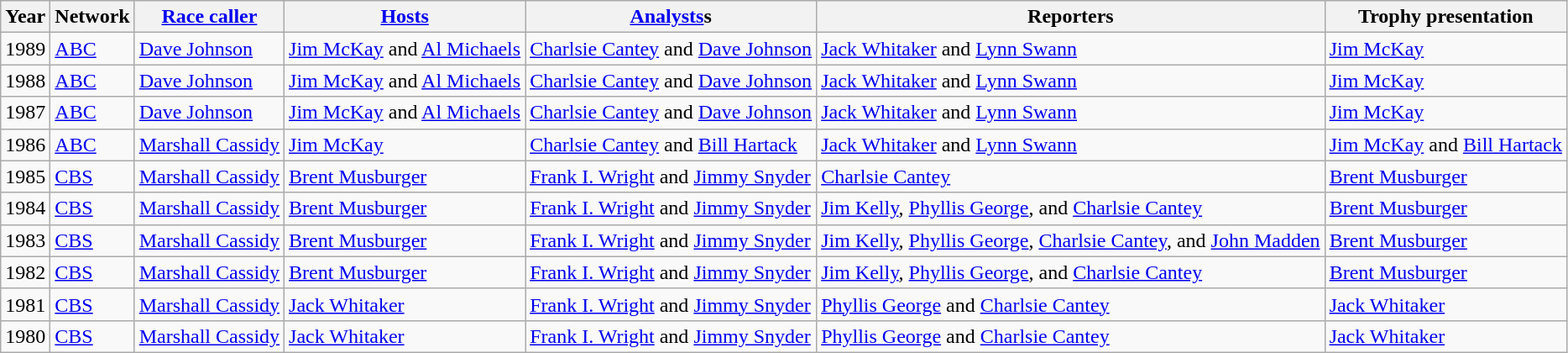<table class="wikitable">
<tr>
<th>Year</th>
<th>Network</th>
<th><a href='#'>Race caller</a></th>
<th><a href='#'>Hosts</a></th>
<th><a href='#'>Analysts</a>s</th>
<th>Reporters</th>
<th>Trophy presentation</th>
</tr>
<tr>
<td>1989</td>
<td><a href='#'>ABC</a></td>
<td><a href='#'>Dave Johnson</a></td>
<td><a href='#'>Jim McKay</a> and <a href='#'>Al Michaels</a></td>
<td><a href='#'>Charlsie Cantey</a> and <a href='#'>Dave Johnson</a></td>
<td><a href='#'>Jack Whitaker</a> and <a href='#'>Lynn Swann</a></td>
<td><a href='#'>Jim McKay</a></td>
</tr>
<tr>
<td>1988</td>
<td><a href='#'>ABC</a></td>
<td><a href='#'>Dave Johnson</a></td>
<td><a href='#'>Jim McKay</a> and <a href='#'>Al Michaels</a></td>
<td><a href='#'>Charlsie Cantey</a> and <a href='#'>Dave Johnson</a></td>
<td><a href='#'>Jack Whitaker</a> and <a href='#'>Lynn Swann</a></td>
<td><a href='#'>Jim McKay</a></td>
</tr>
<tr>
<td>1987</td>
<td><a href='#'>ABC</a></td>
<td><a href='#'>Dave Johnson</a></td>
<td><a href='#'>Jim McKay</a> and <a href='#'>Al Michaels</a></td>
<td><a href='#'>Charlsie Cantey</a> and <a href='#'>Dave Johnson</a></td>
<td><a href='#'>Jack Whitaker</a> and <a href='#'>Lynn Swann</a></td>
<td><a href='#'>Jim McKay</a></td>
</tr>
<tr>
<td>1986</td>
<td><a href='#'>ABC</a></td>
<td><a href='#'>Marshall Cassidy</a></td>
<td><a href='#'>Jim McKay</a></td>
<td><a href='#'>Charlsie Cantey</a> and <a href='#'>Bill Hartack</a></td>
<td><a href='#'>Jack Whitaker</a> and <a href='#'>Lynn Swann</a></td>
<td><a href='#'>Jim McKay</a> and <a href='#'>Bill Hartack</a></td>
</tr>
<tr>
<td>1985</td>
<td><a href='#'>CBS</a></td>
<td><a href='#'>Marshall Cassidy</a></td>
<td><a href='#'>Brent Musburger</a></td>
<td><a href='#'>Frank I. Wright</a> and <a href='#'>Jimmy Snyder</a></td>
<td><a href='#'>Charlsie Cantey</a></td>
<td><a href='#'>Brent Musburger</a></td>
</tr>
<tr>
<td>1984</td>
<td><a href='#'>CBS</a></td>
<td><a href='#'>Marshall Cassidy</a></td>
<td><a href='#'>Brent Musburger</a></td>
<td><a href='#'>Frank I. Wright</a> and <a href='#'>Jimmy Snyder</a></td>
<td><a href='#'>Jim Kelly</a>, <a href='#'>Phyllis George</a>, and <a href='#'>Charlsie Cantey</a></td>
<td><a href='#'>Brent Musburger</a></td>
</tr>
<tr>
<td>1983</td>
<td><a href='#'>CBS</a></td>
<td><a href='#'>Marshall Cassidy</a></td>
<td><a href='#'>Brent Musburger</a></td>
<td><a href='#'>Frank I. Wright</a> and <a href='#'>Jimmy Snyder</a></td>
<td><a href='#'>Jim Kelly</a>, <a href='#'>Phyllis George</a>, <a href='#'>Charlsie Cantey</a>, and <a href='#'>John Madden</a></td>
<td><a href='#'>Brent Musburger</a></td>
</tr>
<tr>
<td>1982</td>
<td><a href='#'>CBS</a></td>
<td><a href='#'>Marshall Cassidy</a></td>
<td><a href='#'>Brent Musburger</a></td>
<td><a href='#'>Frank I. Wright</a> and <a href='#'>Jimmy Snyder</a></td>
<td><a href='#'>Jim Kelly</a>, <a href='#'>Phyllis George</a>, and <a href='#'>Charlsie Cantey</a></td>
<td><a href='#'>Brent Musburger</a></td>
</tr>
<tr>
<td>1981</td>
<td><a href='#'>CBS</a></td>
<td><a href='#'>Marshall Cassidy</a></td>
<td><a href='#'>Jack Whitaker</a></td>
<td><a href='#'>Frank I. Wright</a> and <a href='#'>Jimmy Snyder</a></td>
<td><a href='#'>Phyllis George</a> and <a href='#'>Charlsie Cantey</a></td>
<td><a href='#'>Jack Whitaker</a></td>
</tr>
<tr>
<td>1980</td>
<td><a href='#'>CBS</a></td>
<td><a href='#'>Marshall Cassidy</a></td>
<td><a href='#'>Jack Whitaker</a></td>
<td><a href='#'>Frank I. Wright</a> and <a href='#'>Jimmy Snyder</a></td>
<td><a href='#'>Phyllis George</a> and <a href='#'>Charlsie Cantey</a></td>
<td><a href='#'>Jack Whitaker</a></td>
</tr>
</table>
